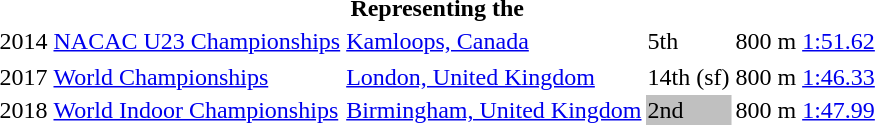<table>
<tr>
<th colspan="6">Representing the </th>
</tr>
<tr>
<td>2014</td>
<td><a href='#'>NACAC U23 Championships</a></td>
<td><a href='#'>Kamloops, Canada</a></td>
<td>5th</td>
<td>800 m</td>
<td><a href='#'>1:51.62</a></td>
</tr>
<tr>
</tr>
<tr>
<td>2017</td>
<td><a href='#'>World Championships</a></td>
<td><a href='#'>London, United Kingdom</a></td>
<td>14th (sf)</td>
<td>800 m</td>
<td><a href='#'>1:46.33</a></td>
</tr>
<tr>
<td>2018</td>
<td><a href='#'>World Indoor Championships</a></td>
<td><a href='#'>Birmingham, United Kingdom</a></td>
<td bgcolor=silver>2nd</td>
<td>800 m</td>
<td><a href='#'>1:47.99</a></td>
</tr>
</table>
